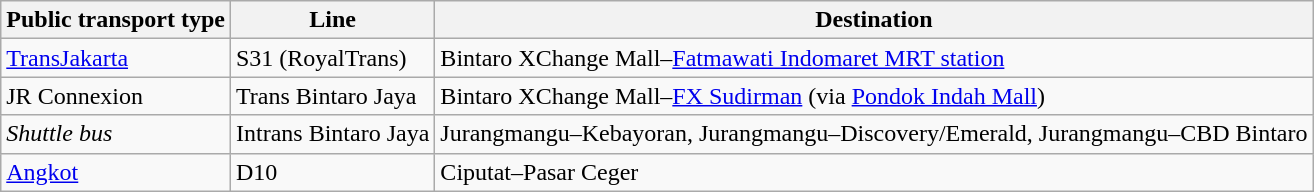<table class="wikitable sortable">
<tr>
<th>Public transport type</th>
<th>Line</th>
<th>Destination</th>
</tr>
<tr>
<td><a href='#'>TransJakarta</a></td>
<td>S31 (RoyalTrans)</td>
<td>Bintaro XChange Mall–<a href='#'>Fatmawati Indomaret MRT station</a></td>
</tr>
<tr>
<td>JR Connexion</td>
<td>Trans Bintaro Jaya</td>
<td>Bintaro XChange Mall–<a href='#'>FX Sudirman</a> (via <a href='#'>Pondok Indah Mall</a>)</td>
</tr>
<tr>
<td><em>Shuttle bus</em></td>
<td>Intrans Bintaro Jaya</td>
<td>Jurangmangu–Kebayoran, Jurangmangu–Discovery/Emerald, Jurangmangu–CBD Bintaro</td>
</tr>
<tr>
<td><a href='#'>Angkot</a></td>
<td>D10</td>
<td>Ciputat–Pasar Ceger</td>
</tr>
</table>
